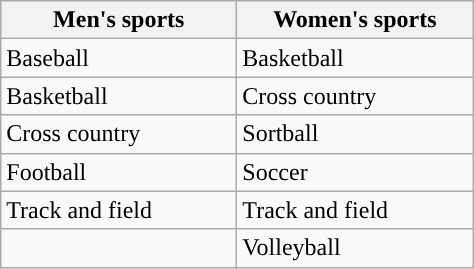<table class="wikitable"; style= "text-align: ">
<tr>
<th width=150px>Men's sports</th>
<th width=150px>Women's sports</th>
</tr>
<tr>
<td>Baseball</td>
<td>Basketball</td>
</tr>
<tr>
<td>Basketball</td>
<td>Cross country</td>
</tr>
<tr>
<td>Cross country</td>
<td>Sortball</td>
</tr>
<tr>
<td>Football</td>
<td>Soccer</td>
</tr>
<tr>
<td>Track and field</td>
<td>Track and field</td>
</tr>
<tr>
<td></td>
<td>Volleyball</td>
</tr>
</table>
